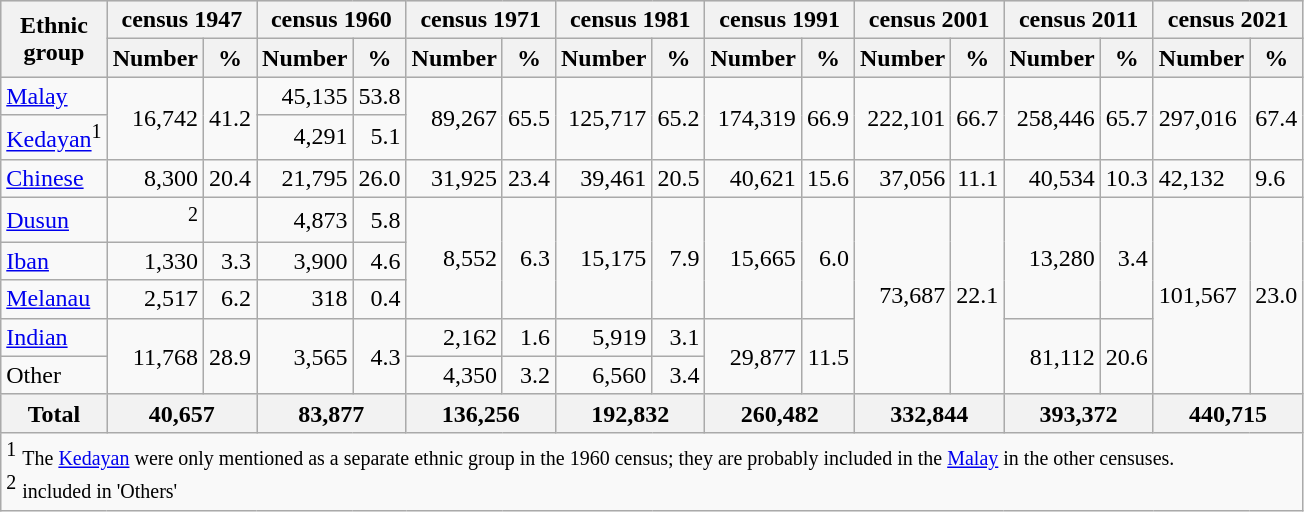<table class="wikitable">
<tr bgcolor="#e0e0e0">
<th rowspan="2">Ethnic<br>group</th>
<th colspan="2">census 1947</th>
<th colspan="2">census 1960</th>
<th colspan="2">census 1971</th>
<th colspan="2">census 1981</th>
<th colspan="2">census 1991</th>
<th colspan="2">census 2001</th>
<th colspan="2">census 2011</th>
<th colspan="2">census 2021</th>
</tr>
<tr bgcolor="#e0e0e0">
<th>Number</th>
<th>%</th>
<th>Number</th>
<th>%</th>
<th>Number</th>
<th>%</th>
<th>Number</th>
<th>%</th>
<th>Number</th>
<th>%</th>
<th>Number</th>
<th>%</th>
<th>Number</th>
<th>%</th>
<th>Number</th>
<th>%</th>
</tr>
<tr>
<td><a href='#'>Malay</a></td>
<td align="right" rowspan="2">16,742</td>
<td align="right" rowspan="2">41.2</td>
<td align="right">45,135</td>
<td align="right">53.8</td>
<td align="right" rowspan="2">89,267</td>
<td align="right" rowspan="2">65.5</td>
<td align="right" rowspan="2">125,717</td>
<td align="right" rowspan="2">65.2</td>
<td align="right" rowspan="2">174,319</td>
<td align="right" rowspan="2">66.9</td>
<td align="right" rowspan="2">222,101</td>
<td align="right" rowspan="2">66.7</td>
<td align="right" rowspan="2">258,446</td>
<td align="right" rowspan="2">65.7</td>
<td rowspan="2">297,016</td>
<td rowspan="2">67.4</td>
</tr>
<tr>
<td><a href='#'>Kedayan</a><sup>1</sup></td>
<td align="right">4,291</td>
<td align="right">5.1</td>
</tr>
<tr>
<td><a href='#'>Chinese</a></td>
<td align="right">8,300</td>
<td align="right">20.4</td>
<td align="right">21,795</td>
<td align="right">26.0</td>
<td align="right">31,925</td>
<td align="right">23.4</td>
<td align="right">39,461</td>
<td align="right">20.5</td>
<td align="right">40,621</td>
<td align="right">15.6</td>
<td align="right">37,056</td>
<td align="right">11.1</td>
<td align="right">40,534</td>
<td align="right">10.3</td>
<td>42,132</td>
<td>9.6</td>
</tr>
<tr>
<td><a href='#'>Dusun</a></td>
<td align="right"><sup>2</sup></td>
<td align="right"></td>
<td align="right">4,873</td>
<td align="right">5.8</td>
<td align="right" rowspan="3">8,552</td>
<td align="right" rowspan="3">6.3</td>
<td align="right" rowspan="3">15,175</td>
<td align="right" rowspan="3">7.9</td>
<td align="right" rowspan="3">15,665</td>
<td align="right" rowspan="3">6.0</td>
<td rowspan="5" align="right">73,687</td>
<td rowspan="5" align="right">22.1</td>
<td align="right" rowspan="3">13,280</td>
<td align="right" rowspan="3">3.4</td>
<td rowspan="5">101,567</td>
<td rowspan="5">23.0</td>
</tr>
<tr>
<td><a href='#'>Iban</a></td>
<td align="right">1,330</td>
<td align="right">3.3</td>
<td align="right">3,900</td>
<td align="right">4.6</td>
</tr>
<tr>
<td><a href='#'>Melanau</a></td>
<td align="right">2,517</td>
<td align="right">6.2</td>
<td align="right">318</td>
<td align="right">0.4</td>
</tr>
<tr>
<td><a href='#'>Indian</a></td>
<td align="right" rowspan="2">11,768</td>
<td align="right" rowspan="2">28.9</td>
<td align="right" rowspan="2">3,565</td>
<td align="right" rowspan="2">4.3</td>
<td align="right">2,162</td>
<td align="right">1.6</td>
<td align="right">5,919</td>
<td align="right">3.1</td>
<td align="right" rowspan="2">29,877</td>
<td align="right" rowspan="2">11.5</td>
<td align="right" rowspan="2">81,112</td>
<td align="right" rowspan="2">20.6</td>
</tr>
<tr>
<td>Other</td>
<td align="right">4,350</td>
<td align="right">3.2</td>
<td align="right">6,560</td>
<td align="right">3.4</td>
</tr>
<tr bgcolor="#e0e0e0">
<th align="left">Total</th>
<th colspan="2">40,657</th>
<th colspan="2">83,877</th>
<th colspan="2">136,256</th>
<th colspan="2">192,832</th>
<th colspan="2">260,482</th>
<th colspan="2">332,844</th>
<th colspan="2">393,372</th>
<th colspan="2">440,715</th>
</tr>
<tr>
<td colspan="17"><sup>1</sup> <small>The <a href='#'>Kedayan</a> were only mentioned as a separate ethnic group in the 1960 census; they are probably included in the <a href='#'>Malay</a> in the other censuses.</small> <br><sup>2</sup> <small>included in 'Others'</small></td>
</tr>
</table>
